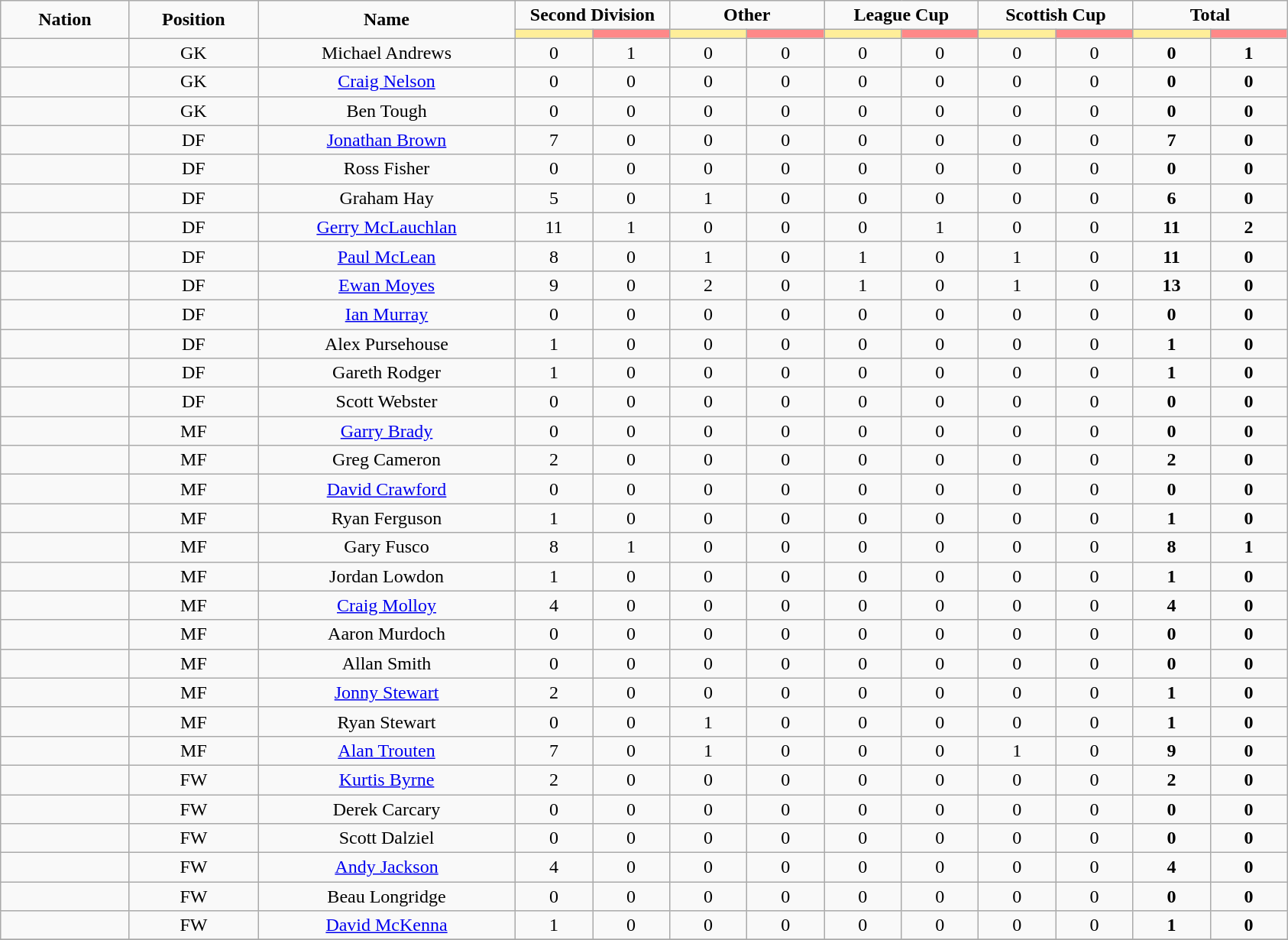<table class="wikitable" style="font-size: 100%; text-align: center;">
<tr>
<td rowspan="2" width="10%" align="center"><strong>Nation</strong></td>
<td rowspan="2" width="10%" align="center"><strong>Position</strong></td>
<td rowspan="2" width="20%" align="center"><strong>Name</strong></td>
<td colspan="2" align="center"><strong>Second Division</strong></td>
<td colspan="2" align="center"><strong>Other</strong></td>
<td colspan="2" align="center"><strong>League Cup</strong></td>
<td colspan="2" align="center"><strong>Scottish Cup</strong></td>
<td colspan="2" align="center"><strong>Total </strong></td>
</tr>
<tr>
<th width=60 style="background: #FFEE99"></th>
<th width=60 style="background: #FF8888"></th>
<th width=60 style="background: #FFEE99"></th>
<th width=60 style="background: #FF8888"></th>
<th width=60 style="background: #FFEE99"></th>
<th width=60 style="background: #FF8888"></th>
<th width=60 style="background: #FFEE99"></th>
<th width=60 style="background: #FF8888"></th>
<th width=60 style="background: #FFEE99"></th>
<th width=60 style="background: #FF8888"></th>
</tr>
<tr>
<td></td>
<td>GK</td>
<td>Michael Andrews</td>
<td>0</td>
<td>1</td>
<td>0</td>
<td>0</td>
<td>0</td>
<td>0</td>
<td>0</td>
<td>0</td>
<td><strong>0</strong></td>
<td><strong>1</strong></td>
</tr>
<tr>
<td></td>
<td>GK</td>
<td><a href='#'>Craig Nelson</a></td>
<td>0</td>
<td>0</td>
<td>0</td>
<td>0</td>
<td>0</td>
<td>0</td>
<td>0</td>
<td>0</td>
<td><strong>0</strong></td>
<td><strong>0</strong></td>
</tr>
<tr>
<td></td>
<td>GK</td>
<td>Ben Tough</td>
<td>0</td>
<td>0</td>
<td>0</td>
<td>0</td>
<td>0</td>
<td>0</td>
<td>0</td>
<td>0</td>
<td><strong>0</strong></td>
<td><strong>0</strong></td>
</tr>
<tr>
<td></td>
<td>DF</td>
<td><a href='#'>Jonathan Brown</a></td>
<td>7</td>
<td>0</td>
<td>0</td>
<td>0</td>
<td>0</td>
<td>0</td>
<td>0</td>
<td>0</td>
<td><strong>7</strong></td>
<td><strong>0</strong></td>
</tr>
<tr>
<td></td>
<td>DF</td>
<td>Ross Fisher</td>
<td>0</td>
<td>0</td>
<td>0</td>
<td>0</td>
<td>0</td>
<td>0</td>
<td>0</td>
<td>0</td>
<td><strong>0</strong></td>
<td><strong>0</strong></td>
</tr>
<tr>
<td></td>
<td>DF</td>
<td>Graham Hay</td>
<td>5</td>
<td>0</td>
<td>1</td>
<td>0</td>
<td>0</td>
<td>0</td>
<td>0</td>
<td>0</td>
<td><strong>6</strong></td>
<td><strong>0</strong></td>
</tr>
<tr>
<td></td>
<td>DF</td>
<td><a href='#'>Gerry McLauchlan</a></td>
<td>11</td>
<td>1</td>
<td>0</td>
<td>0</td>
<td>0</td>
<td>1</td>
<td>0</td>
<td>0</td>
<td><strong>11</strong></td>
<td><strong>2</strong></td>
</tr>
<tr>
<td></td>
<td>DF</td>
<td><a href='#'>Paul McLean</a></td>
<td>8</td>
<td>0</td>
<td>1</td>
<td>0</td>
<td>1</td>
<td>0</td>
<td>1</td>
<td>0</td>
<td><strong>11</strong></td>
<td><strong>0</strong></td>
</tr>
<tr>
<td></td>
<td>DF</td>
<td><a href='#'>Ewan Moyes</a></td>
<td>9</td>
<td>0</td>
<td>2</td>
<td>0</td>
<td>1</td>
<td>0</td>
<td>1</td>
<td>0</td>
<td><strong>13</strong></td>
<td><strong>0</strong></td>
</tr>
<tr>
<td></td>
<td>DF</td>
<td><a href='#'>Ian Murray</a></td>
<td>0</td>
<td>0</td>
<td>0</td>
<td>0</td>
<td>0</td>
<td>0</td>
<td>0</td>
<td>0</td>
<td><strong>0</strong></td>
<td><strong>0</strong></td>
</tr>
<tr>
<td></td>
<td>DF</td>
<td>Alex Pursehouse</td>
<td>1</td>
<td>0</td>
<td>0</td>
<td>0</td>
<td>0</td>
<td>0</td>
<td>0</td>
<td>0</td>
<td><strong>1</strong></td>
<td><strong>0</strong></td>
</tr>
<tr>
<td></td>
<td>DF</td>
<td>Gareth Rodger</td>
<td>1</td>
<td>0</td>
<td>0</td>
<td>0</td>
<td>0</td>
<td>0</td>
<td>0</td>
<td>0</td>
<td><strong>1</strong></td>
<td><strong>0</strong></td>
</tr>
<tr>
<td></td>
<td>DF</td>
<td>Scott Webster</td>
<td>0</td>
<td>0</td>
<td>0</td>
<td>0</td>
<td>0</td>
<td>0</td>
<td>0</td>
<td>0</td>
<td><strong>0</strong></td>
<td><strong>0</strong></td>
</tr>
<tr>
<td></td>
<td>MF</td>
<td><a href='#'>Garry Brady</a></td>
<td>0</td>
<td>0</td>
<td>0</td>
<td>0</td>
<td>0</td>
<td>0</td>
<td>0</td>
<td>0</td>
<td><strong>0</strong></td>
<td><strong>0</strong></td>
</tr>
<tr>
<td></td>
<td>MF</td>
<td>Greg Cameron</td>
<td>2</td>
<td>0</td>
<td>0</td>
<td>0</td>
<td>0</td>
<td>0</td>
<td>0</td>
<td>0</td>
<td><strong>2</strong></td>
<td><strong>0</strong></td>
</tr>
<tr>
<td></td>
<td>MF</td>
<td><a href='#'>David Crawford</a></td>
<td>0</td>
<td>0</td>
<td>0</td>
<td>0</td>
<td>0</td>
<td>0</td>
<td>0</td>
<td>0</td>
<td><strong>0</strong></td>
<td><strong>0</strong></td>
</tr>
<tr>
<td></td>
<td>MF</td>
<td>Ryan Ferguson</td>
<td>1</td>
<td>0</td>
<td>0</td>
<td>0</td>
<td>0</td>
<td>0</td>
<td>0</td>
<td>0</td>
<td><strong>1</strong></td>
<td><strong>0</strong></td>
</tr>
<tr>
<td></td>
<td>MF</td>
<td>Gary Fusco</td>
<td>8</td>
<td>1</td>
<td>0</td>
<td>0</td>
<td>0</td>
<td>0</td>
<td>0</td>
<td>0</td>
<td><strong>8</strong></td>
<td><strong>1</strong></td>
</tr>
<tr>
<td></td>
<td>MF</td>
<td>Jordan Lowdon</td>
<td>1</td>
<td>0</td>
<td>0</td>
<td>0</td>
<td>0</td>
<td>0</td>
<td>0</td>
<td>0</td>
<td><strong>1</strong></td>
<td><strong>0</strong></td>
</tr>
<tr>
<td></td>
<td>MF</td>
<td><a href='#'>Craig Molloy</a></td>
<td>4</td>
<td>0</td>
<td>0</td>
<td>0</td>
<td>0</td>
<td>0</td>
<td>0</td>
<td>0</td>
<td><strong>4</strong></td>
<td><strong>0</strong></td>
</tr>
<tr>
<td></td>
<td>MF</td>
<td>Aaron Murdoch</td>
<td>0</td>
<td>0</td>
<td>0</td>
<td>0</td>
<td>0</td>
<td>0</td>
<td>0</td>
<td>0</td>
<td><strong>0</strong></td>
<td><strong>0</strong></td>
</tr>
<tr>
<td></td>
<td>MF</td>
<td>Allan Smith</td>
<td>0</td>
<td>0</td>
<td>0</td>
<td>0</td>
<td>0</td>
<td>0</td>
<td>0</td>
<td>0</td>
<td><strong>0</strong></td>
<td><strong>0</strong></td>
</tr>
<tr>
<td></td>
<td>MF</td>
<td><a href='#'>Jonny Stewart</a></td>
<td>2</td>
<td>0</td>
<td>0</td>
<td>0</td>
<td>0</td>
<td>0</td>
<td>0</td>
<td>0</td>
<td><strong>1</strong></td>
<td><strong>0</strong></td>
</tr>
<tr>
<td></td>
<td>MF</td>
<td>Ryan Stewart</td>
<td>0</td>
<td>0</td>
<td>1</td>
<td>0</td>
<td>0</td>
<td>0</td>
<td>0</td>
<td>0</td>
<td><strong>1</strong></td>
<td><strong>0</strong></td>
</tr>
<tr>
<td></td>
<td>MF</td>
<td><a href='#'>Alan Trouten</a></td>
<td>7</td>
<td>0</td>
<td>1</td>
<td>0</td>
<td>0</td>
<td>0</td>
<td>1</td>
<td>0</td>
<td><strong>9</strong></td>
<td><strong>0</strong></td>
</tr>
<tr>
<td></td>
<td>FW</td>
<td><a href='#'>Kurtis Byrne</a></td>
<td>2</td>
<td>0</td>
<td>0</td>
<td>0</td>
<td>0</td>
<td>0</td>
<td>0</td>
<td>0</td>
<td><strong>2</strong></td>
<td><strong>0</strong></td>
</tr>
<tr>
<td></td>
<td>FW</td>
<td>Derek Carcary</td>
<td>0</td>
<td>0</td>
<td>0</td>
<td>0</td>
<td>0</td>
<td>0</td>
<td>0</td>
<td>0</td>
<td><strong>0</strong></td>
<td><strong>0</strong></td>
</tr>
<tr>
<td></td>
<td>FW</td>
<td>Scott Dalziel</td>
<td>0</td>
<td>0</td>
<td>0</td>
<td>0</td>
<td>0</td>
<td>0</td>
<td>0</td>
<td>0</td>
<td><strong>0</strong></td>
<td><strong>0</strong></td>
</tr>
<tr>
<td></td>
<td>FW</td>
<td><a href='#'>Andy Jackson</a></td>
<td>4</td>
<td>0</td>
<td>0</td>
<td>0</td>
<td>0</td>
<td>0</td>
<td>0</td>
<td>0</td>
<td><strong>4</strong></td>
<td><strong>0</strong></td>
</tr>
<tr>
<td></td>
<td>FW</td>
<td>Beau Longridge</td>
<td>0</td>
<td>0</td>
<td>0</td>
<td>0</td>
<td>0</td>
<td>0</td>
<td>0</td>
<td>0</td>
<td><strong>0</strong></td>
<td><strong>0</strong></td>
</tr>
<tr>
<td></td>
<td>FW</td>
<td><a href='#'>David McKenna</a></td>
<td>1</td>
<td>0</td>
<td>0</td>
<td>0</td>
<td>0</td>
<td>0</td>
<td>0</td>
<td>0</td>
<td><strong>1</strong></td>
<td><strong>0</strong></td>
</tr>
<tr>
</tr>
</table>
